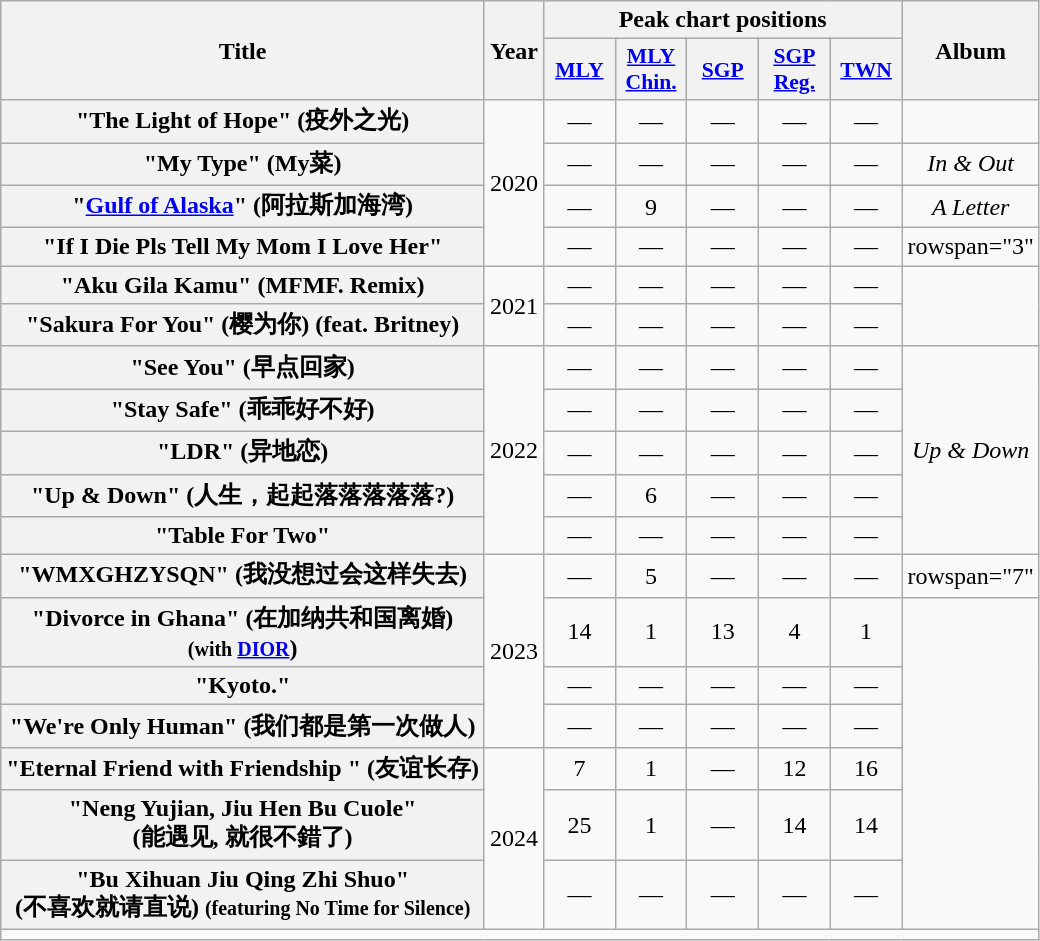<table class="wikitable plainrowheaders" style="text-align:center;">
<tr>
<th rowspan="2" scope="col">Title</th>
<th rowspan="2" scope="col">Year</th>
<th colspan="5">Peak chart positions</th>
<th rowspan="2" scope="col">Album</th>
</tr>
<tr>
<th scope="col" style="width:2.85em;font-size:90%;"><a href='#'>MLY</a><br></th>
<th scope="col" style="width:2.85em;font-size:90%;"><a href='#'>MLY<br>Chin.</a><br></th>
<th scope="col" style="width:2.85em;font-size:90%;"><a href='#'>SGP</a><br></th>
<th scope="col" style="width:2.85em;font-size:90%;"><a href='#'>SGP Reg.</a><br></th>
<th scope="col" style="width:2.85em;font-size:90%;"><a href='#'>TWN</a><br></th>
</tr>
<tr>
<th scope="row">"The Light of Hope" (疫外之光)</th>
<td rowspan="4">2020</td>
<td>—</td>
<td>—</td>
<td>—</td>
<td>—</td>
<td>—</td>
<td></td>
</tr>
<tr>
<th scope="row">"My Type" (My菜)</th>
<td>—</td>
<td>—</td>
<td>—</td>
<td>—</td>
<td>—</td>
<td><em>In & Out</em></td>
</tr>
<tr>
<th scope="row">"<a href='#'>Gulf of Alaska</a>" (阿拉斯加海湾)</th>
<td>—</td>
<td>9</td>
<td>—</td>
<td>—</td>
<td>—</td>
<td><em>A Letter</em></td>
</tr>
<tr>
<th scope="row">"If I Die Pls Tell My Mom I Love Her"</th>
<td>—</td>
<td>—</td>
<td>—</td>
<td>—</td>
<td>—</td>
<td>rowspan="3" </td>
</tr>
<tr>
<th scope="row">"Aku Gila Kamu" (MFMF. Remix)</th>
<td rowspan="2">2021</td>
<td>—</td>
<td>—</td>
<td>—</td>
<td>—</td>
<td>—</td>
</tr>
<tr>
<th scope="row">"Sakura For You" (樱为你) (feat. Britney)</th>
<td>—</td>
<td>—</td>
<td>—</td>
<td>—</td>
<td>—</td>
</tr>
<tr>
<th scope="row">"See You" (早点回家)</th>
<td rowspan="5">2022</td>
<td>—</td>
<td>—</td>
<td>—</td>
<td>—</td>
<td>—</td>
<td rowspan="5"><em>Up & Down</em></td>
</tr>
<tr>
<th scope="row">"Stay Safe" (乖乖好不好)</th>
<td>—</td>
<td>—</td>
<td>—</td>
<td>—</td>
<td>—</td>
</tr>
<tr>
<th scope="row">"LDR" (异地恋)</th>
<td>—</td>
<td>—</td>
<td>—</td>
<td>—</td>
<td>—</td>
</tr>
<tr>
<th scope="row">"Up & Down" (人生，起起落落落落落?)</th>
<td>—</td>
<td>6</td>
<td>—</td>
<td>—</td>
<td>—</td>
</tr>
<tr>
<th scope="row">"Table For Two"</th>
<td>—</td>
<td>—</td>
<td>—</td>
<td>—</td>
<td>—</td>
</tr>
<tr>
<th scope="row">"WMXGHZYSQN" (我没想过会这样失去)</th>
<td rowspan="4">2023</td>
<td>—</td>
<td>5</td>
<td>—</td>
<td>—</td>
<td>—</td>
<td>rowspan="7" </td>
</tr>
<tr>
<th scope="row">"Divorce in Ghana" (在加纳共和国离婚)<br><small>(with <a href='#'>DIOR</a></small>)</th>
<td>14</td>
<td>1</td>
<td>13</td>
<td>4</td>
<td>1</td>
</tr>
<tr>
<th scope="row">"Kyoto."</th>
<td>—</td>
<td>—</td>
<td>—</td>
<td>—</td>
<td>—</td>
</tr>
<tr>
<th scope="row">"We're Only Human" (我们都是第一次做人)</th>
<td>—</td>
<td>—</td>
<td>—</td>
<td>—</td>
<td>—</td>
</tr>
<tr>
<th scope="row">"Eternal Friend with Friendship " (友谊长存)</th>
<td rowspan="3">2024</td>
<td>7</td>
<td>1</td>
<td>—</td>
<td>12</td>
<td>16</td>
</tr>
<tr>
<th scope="row">"Neng Yujian, Jiu Hen Bu Cuole"<br>(能遇见, 就很不錯了)</th>
<td>25</td>
<td>1</td>
<td>—</td>
<td>14</td>
<td>14</td>
</tr>
<tr>
<th scope="row">"Bu Xihuan Jiu Qing Zhi Shuo"<br>(不喜欢就请直说) <small>(featuring No Time for Silence)</small></th>
<td>—</td>
<td>—</td>
<td>—</td>
<td>—</td>
<td>—</td>
</tr>
<tr>
<td colspan="8"></td>
</tr>
</table>
